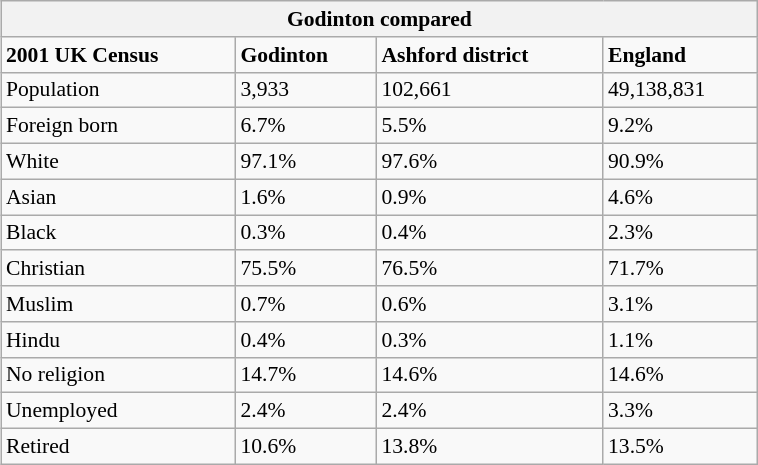<table class="wikitable" id="toc" style="float: centre; margin-left: 2em; width: 40%; font-size: 90%;" cellspacing="3">
<tr>
<th colspan="4"><strong>Godinton compared</strong></th>
</tr>
<tr>
<td><strong>2001 UK Census</strong></td>
<td><strong>Godinton</strong></td>
<td><strong>Ashford district</strong></td>
<td><strong>England</strong></td>
</tr>
<tr>
<td>Population</td>
<td>3,933</td>
<td>102,661</td>
<td>49,138,831</td>
</tr>
<tr>
<td>Foreign born</td>
<td>6.7%</td>
<td>5.5%</td>
<td>9.2%</td>
</tr>
<tr>
<td>White</td>
<td>97.1%</td>
<td>97.6%</td>
<td>90.9%</td>
</tr>
<tr>
<td>Asian</td>
<td>1.6%</td>
<td>0.9%</td>
<td>4.6%</td>
</tr>
<tr>
<td>Black</td>
<td>0.3%</td>
<td>0.4%</td>
<td>2.3%</td>
</tr>
<tr>
<td>Christian</td>
<td>75.5%</td>
<td>76.5%</td>
<td>71.7%</td>
</tr>
<tr>
<td>Muslim</td>
<td>0.7%</td>
<td>0.6%</td>
<td>3.1%</td>
</tr>
<tr>
<td>Hindu</td>
<td>0.4%</td>
<td>0.3%</td>
<td>1.1%</td>
</tr>
<tr>
<td>No religion</td>
<td>14.7%</td>
<td>14.6%</td>
<td>14.6%</td>
</tr>
<tr>
<td>Unemployed</td>
<td>2.4%</td>
<td>2.4%</td>
<td>3.3%</td>
</tr>
<tr>
<td>Retired</td>
<td>10.6%</td>
<td>13.8%</td>
<td>13.5%</td>
</tr>
</table>
